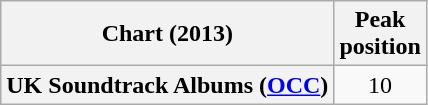<table class="wikitable sortable plainrowheaders" style="text-align:center">
<tr>
<th scope="col">Chart (2013)</th>
<th scope="col">Peak<br>position</th>
</tr>
<tr>
<th scope="row">UK Soundtrack Albums (<a href='#'>OCC</a>)</th>
<td>10</td>
</tr>
</table>
